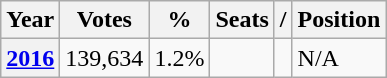<table class="wikitable">
<tr>
<th>Year</th>
<th>Votes</th>
<th>%</th>
<th>Seats</th>
<th>/</th>
<th>Position</th>
</tr>
<tr>
<th><a href='#'>2016</a></th>
<td>139,634</td>
<td>1.2%</td>
<td></td>
<td></td>
<td>N/A</td>
</tr>
</table>
